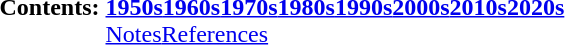<table id="toc" class="toc plainlinks" style="summary:Toei films and TV shows list">
<tr>
<th>Contents: </th>
<td><br><strong><a href='#'>1950s</a></strong><strong><a href='#'>1960s</a></strong><strong><a href='#'>1970s</a></strong><strong><a href='#'>1980s</a></strong><strong><a href='#'>1990s</a></strong><strong><a href='#'>2000s</a></strong><strong><a href='#'>2010s</a></strong><strong><a href='#'>2020s</a></strong><br>
<a href='#'>Notes</a><a href='#'>References</a></td>
</tr>
</table>
